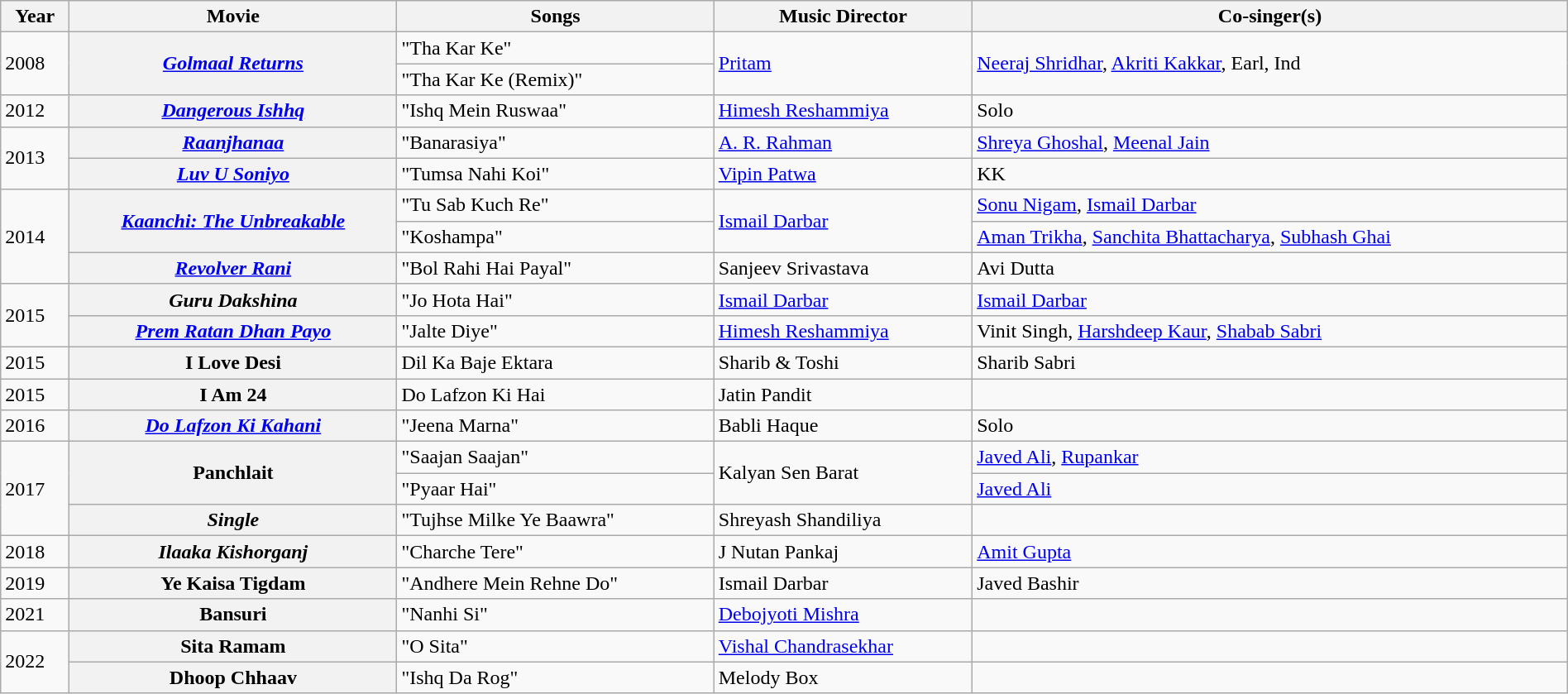<table class="wikitable sortable" style="width:100%;">
<tr>
<th>Year</th>
<th>Movie</th>
<th>Songs</th>
<th>Music Director</th>
<th>Co-singer(s)</th>
</tr>
<tr>
<td rowspan=2>2008</td>
<th rowspan=2><em><a href='#'>Golmaal Returns</a></em></th>
<td>"Tha Kar Ke"</td>
<td rowspan=2><a href='#'>Pritam</a></td>
<td rowspan=2><a href='#'>Neeraj Shridhar</a>, <a href='#'>Akriti Kakkar</a>, Earl, Ind</td>
</tr>
<tr>
<td>"Tha Kar Ke (Remix)"</td>
</tr>
<tr>
<td>2012</td>
<th><em><a href='#'>Dangerous Ishhq</a></em></th>
<td>"Ishq Mein Ruswaa"</td>
<td><a href='#'>Himesh Reshammiya</a></td>
<td>Solo</td>
</tr>
<tr>
<td rowspan=2>2013</td>
<th><em><a href='#'>Raanjhanaa</a></em></th>
<td>"Banarasiya"</td>
<td><a href='#'>A. R. Rahman</a></td>
<td><a href='#'>Shreya Ghoshal</a>, <a href='#'>Meenal Jain</a></td>
</tr>
<tr>
<th><em><a href='#'>Luv U Soniyo</a></em></th>
<td>"Tumsa Nahi Koi"</td>
<td><a href='#'>Vipin Patwa</a></td>
<td>KK</td>
</tr>
<tr>
<td rowspan=3>2014</td>
<th rowspan="2"><em><a href='#'>Kaanchi: The Unbreakable</a></em></th>
<td>"Tu Sab Kuch Re"</td>
<td rowspan="2"><a href='#'>Ismail Darbar</a></td>
<td><a href='#'>Sonu Nigam</a>, <a href='#'>Ismail Darbar</a></td>
</tr>
<tr>
<td>"Koshampa"</td>
<td><a href='#'>Aman Trikha</a>, <a href='#'>Sanchita Bhattacharya</a>, <a href='#'>Subhash Ghai</a></td>
</tr>
<tr>
<th><em><a href='#'>Revolver Rani</a></em></th>
<td>"Bol Rahi Hai Payal"</td>
<td>Sanjeev Srivastava</td>
<td>Avi Dutta</td>
</tr>
<tr>
<td rowspan=2>2015</td>
<th><em>Guru Dakshina</em></th>
<td>"Jo Hota Hai"</td>
<td><a href='#'>Ismail Darbar</a></td>
<td><a href='#'>Ismail Darbar</a></td>
</tr>
<tr>
<th><em><a href='#'>Prem Ratan Dhan Payo</a></em></th>
<td>"Jalte Diye"</td>
<td><a href='#'>Himesh Reshammiya</a></td>
<td>Vinit Singh, <a href='#'>Harshdeep Kaur</a>, <a href='#'>Shabab Sabri</a></td>
</tr>
<tr>
<td>2015</td>
<th>I Love Desi</th>
<td>Dil Ka Baje Ektara</td>
<td>Sharib & Toshi</td>
<td>Sharib Sabri</td>
</tr>
<tr>
<td>2015</td>
<th>I Am 24</th>
<td>Do Lafzon Ki Hai</td>
<td>Jatin Pandit</td>
<td></td>
</tr>
<tr>
<td>2016</td>
<th><em><a href='#'>Do Lafzon Ki Kahani</a></em></th>
<td>"Jeena Marna"</td>
<td>Babli Haque</td>
<td>Solo</td>
</tr>
<tr>
<td rowspan=3>2017</td>
<th rowspan="2">Panchlait</th>
<td>"Saajan Saajan"</td>
<td rowspan="2">Kalyan Sen Barat</td>
<td><a href='#'>Javed Ali</a>, <a href='#'>Rupankar</a></td>
</tr>
<tr>
<td>"Pyaar Hai"</td>
<td><a href='#'>Javed Ali</a></td>
</tr>
<tr>
<th><em>Single</em></th>
<td>"Tujhse Milke Ye Baawra"</td>
<td>Shreyash Shandiliya</td>
<td></td>
</tr>
<tr>
<td>2018</td>
<th><em>Ilaaka Kishorganj</em></th>
<td>"Charche Tere"</td>
<td>J Nutan Pankaj</td>
<td><a href='#'>Amit Gupta</a></td>
</tr>
<tr>
<td>2019</td>
<th>Ye Kaisa Tigdam</th>
<td>"Andhere Mein Rehne Do"</td>
<td>Ismail Darbar</td>
<td>Javed Bashir</td>
</tr>
<tr>
<td>2021</td>
<th>Bansuri</th>
<td>"Nanhi Si"</td>
<td><a href='#'>Debojyoti Mishra</a></td>
<td></td>
</tr>
<tr>
<td rowspan="2">2022</td>
<th><strong>Sita Ramam</strong></th>
<td>"O Sita"</td>
<td><a href='#'>Vishal Chandrasekhar</a></td>
<td></td>
</tr>
<tr>
<th>Dhoop Chhaav</th>
<td>"Ishq Da Rog"</td>
<td>Melody Box</td>
<td></td>
</tr>
</table>
